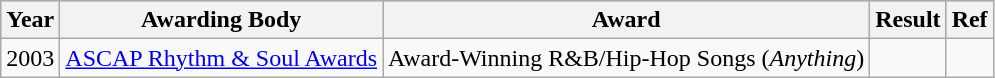<table class="wikitable">
<tr style="background:#ccc; text-align:center;">
<th scope="col">Year</th>
<th scope="col">Awarding Body</th>
<th scope="col">Award</th>
<th scope="col">Result</th>
<th>Ref</th>
</tr>
<tr>
<td>2003</td>
<td><a href='#'>ASCAP Rhythm & Soul Awards</a></td>
<td>Award-Winning R&B/Hip-Hop Songs (<em>Anything</em>)</td>
<td></td>
<td></td>
</tr>
</table>
